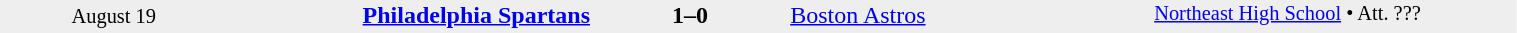<table style="width:80%; background:#eee;" cellspacing="0">
<tr>
<td rowspan="3" style="text-align:center; font-size:85%; width:15%;">August 19</td>
<td style="width:24%; text-align:right;"><strong><a href='#'>Philadelphia Spartans</a></strong></td>
<td style="text-align:center; width:13%;"><strong>1–0</strong></td>
<td width=24%><a href='#'>Boston Astros</a></td>
<td rowspan="3" style="font-size:85%; vertical-align:top;"><a href='#'>Northeast High School</a> • Att. ???</td>
</tr>
<tr style=font-size:85%>
<td align=right valign=top></td>
<td valign=top></td>
<td align=left valign=top></td>
</tr>
</table>
